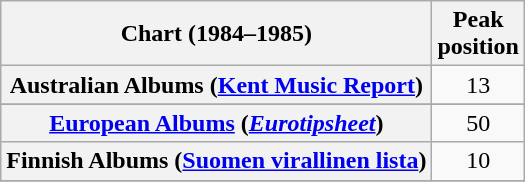<table class="wikitable sortable plainrowheaders" style="text-align:center">
<tr>
<th scope="col">Chart (1984–1985)</th>
<th scope="col">Peak<br>position</th>
</tr>
<tr>
<th scope="row">Australian Albums (<a href='#'>Kent Music Report</a>)</th>
<td>13</td>
</tr>
<tr>
</tr>
<tr>
</tr>
<tr>
<th scope="row"><a href='#'>European Albums</a> (<em><a href='#'>Eurotipsheet</a></em>)</th>
<td>50</td>
</tr>
<tr>
<th scope="row">Finnish Albums (<a href='#'>Suomen virallinen lista</a>)</th>
<td>10</td>
</tr>
<tr>
</tr>
<tr>
</tr>
<tr>
</tr>
<tr>
</tr>
<tr>
</tr>
</table>
